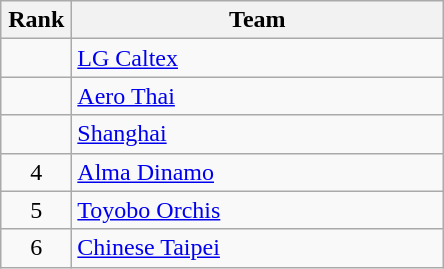<table class="wikitable" style="text-align: center;">
<tr>
<th width=40>Rank</th>
<th width=240>Team</th>
</tr>
<tr>
<td></td>
<td align="left"> <a href='#'>LG Caltex</a></td>
</tr>
<tr>
<td></td>
<td align="left"> <a href='#'>Aero Thai</a></td>
</tr>
<tr>
<td></td>
<td align="left"> <a href='#'>Shanghai</a></td>
</tr>
<tr>
<td>4</td>
<td align="left"> <a href='#'>Alma Dinamo</a></td>
</tr>
<tr>
<td>5</td>
<td align="left"> <a href='#'>Toyobo Orchis</a></td>
</tr>
<tr>
<td>6</td>
<td align="left"> <a href='#'>Chinese Taipei</a></td>
</tr>
</table>
